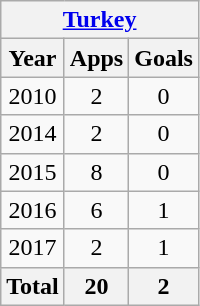<table class="wikitable", style="text-align:center">
<tr>
<th colspan="3"><a href='#'>Turkey</a></th>
</tr>
<tr>
<th>Year</th>
<th>Apps</th>
<th>Goals</th>
</tr>
<tr>
<td>2010</td>
<td>2</td>
<td>0</td>
</tr>
<tr>
<td>2014</td>
<td>2</td>
<td>0</td>
</tr>
<tr>
<td>2015</td>
<td>8</td>
<td>0</td>
</tr>
<tr>
<td>2016</td>
<td>6</td>
<td>1</td>
</tr>
<tr>
<td>2017</td>
<td>2</td>
<td>1</td>
</tr>
<tr>
<th>Total</th>
<th>20</th>
<th>2</th>
</tr>
</table>
